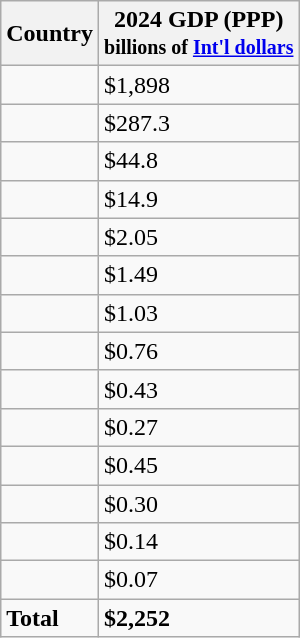<table class="sortable wikitable sticky-header static-row-numbers col1left" >
<tr>
<th>Country</th>
<th>2024 GDP (PPP)<br><small>billions of <a href='#'>Int'l dollars</a></small></th>
</tr>
<tr>
<td></td>
<td>$1,898</td>
</tr>
<tr>
<td></td>
<td>$287.3</td>
</tr>
<tr>
<td></td>
<td>$44.8</td>
</tr>
<tr>
<td></td>
<td>$14.9</td>
</tr>
<tr>
<td></td>
<td>$2.05</td>
</tr>
<tr>
<td></td>
<td>$1.49</td>
</tr>
<tr>
<td></td>
<td>$1.03</td>
</tr>
<tr>
<td></td>
<td>$0.76</td>
</tr>
<tr>
<td></td>
<td>$0.43</td>
</tr>
<tr>
<td></td>
<td>$0.27</td>
</tr>
<tr>
<td></td>
<td>$0.45</td>
</tr>
<tr>
<td></td>
<td>$0.30</td>
</tr>
<tr>
<td></td>
<td>$0.14</td>
</tr>
<tr>
<td></td>
<td>$0.07</td>
</tr>
<tr class="static-row-numbers-norank">
<td><strong> Total </strong></td>
<td><strong>$2,252</strong></td>
</tr>
</table>
